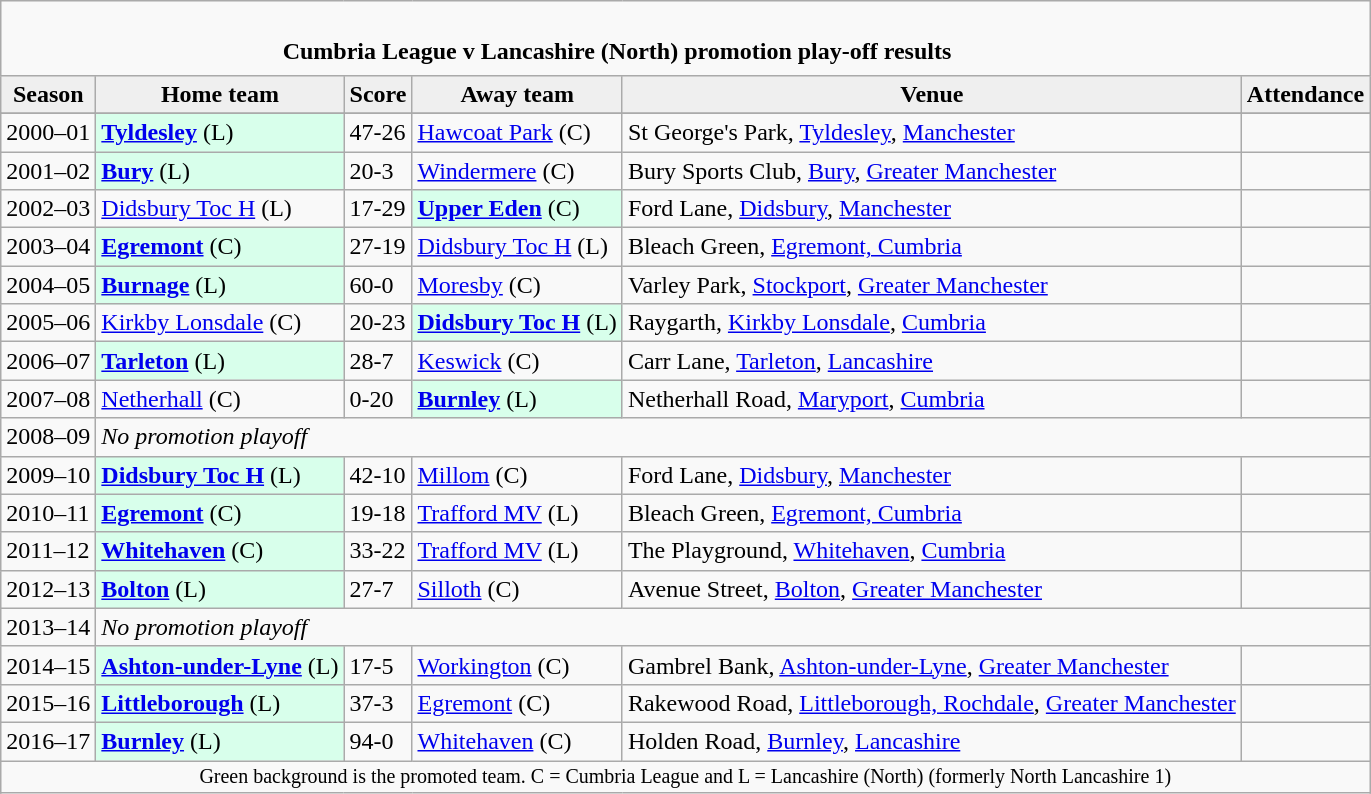<table class="wikitable" style="text-align: left;">
<tr>
<td colspan="6" cellpadding="0" cellspacing="0"><br><table border="0" style="width:100%;" cellpadding="0" cellspacing="0">
<tr>
<td style="width:20%; border:0;"></td>
<td style="border:0;"><strong>Cumbria League v Lancashire (North) promotion play-off results</strong></td>
<td style="width:20%; border:0;"></td>
</tr>
</table>
</td>
</tr>
<tr>
<th style="background:#efefef;">Season</th>
<th style="background:#efefef">Home team</th>
<th style="background:#efefef">Score</th>
<th style="background:#efefef">Away team</th>
<th style="background:#efefef">Venue</th>
<th style="background:#efefef">Attendance</th>
</tr>
<tr align=left>
</tr>
<tr>
<td>2000–01</td>
<td style="background:#d8ffeb;"><strong><a href='#'>Tyldesley</a></strong> (L)</td>
<td>47-26</td>
<td><a href='#'>Hawcoat Park</a> (C)</td>
<td>St George's Park, <a href='#'>Tyldesley</a>, <a href='#'>Manchester</a></td>
<td></td>
</tr>
<tr>
<td>2001–02</td>
<td style="background:#d8ffeb;"><strong><a href='#'>Bury</a></strong> (L)</td>
<td>20-3</td>
<td><a href='#'>Windermere</a> (C)</td>
<td>Bury Sports Club, <a href='#'>Bury</a>, <a href='#'>Greater Manchester</a></td>
<td></td>
</tr>
<tr>
<td>2002–03</td>
<td><a href='#'>Didsbury Toc H</a> (L)</td>
<td>17-29</td>
<td style="background:#d8ffeb;"><strong><a href='#'>Upper Eden</a></strong> (C)</td>
<td>Ford Lane, <a href='#'>Didsbury</a>, <a href='#'>Manchester</a></td>
<td></td>
</tr>
<tr>
<td>2003–04</td>
<td style="background:#d8ffeb;"><strong><a href='#'>Egremont</a></strong> (C)</td>
<td>27-19</td>
<td><a href='#'>Didsbury Toc H</a> (L)</td>
<td>Bleach Green, <a href='#'>Egremont, Cumbria</a></td>
<td></td>
</tr>
<tr>
<td>2004–05</td>
<td style="background:#d8ffeb;"><strong><a href='#'>Burnage</a></strong> (L)</td>
<td>60-0</td>
<td><a href='#'>Moresby</a> (C)</td>
<td>Varley Park, <a href='#'>Stockport</a>, <a href='#'>Greater Manchester</a></td>
<td></td>
</tr>
<tr>
<td>2005–06</td>
<td><a href='#'>Kirkby Lonsdale</a> (C)</td>
<td>20-23</td>
<td style="background:#d8ffeb;"><strong><a href='#'>Didsbury Toc H</a></strong> (L)</td>
<td>Raygarth, <a href='#'>Kirkby Lonsdale</a>, <a href='#'>Cumbria</a></td>
<td></td>
</tr>
<tr>
<td>2006–07</td>
<td style="background:#d8ffeb;"><strong><a href='#'>Tarleton</a></strong> (L)</td>
<td>28-7</td>
<td><a href='#'>Keswick</a> (C)</td>
<td>Carr Lane, <a href='#'>Tarleton</a>, <a href='#'>Lancashire</a></td>
<td></td>
</tr>
<tr>
<td>2007–08</td>
<td><a href='#'>Netherhall</a> (C)</td>
<td>0-20</td>
<td style="background:#d8ffeb;"><strong><a href='#'>Burnley</a></strong> (L)</td>
<td>Netherhall Road, <a href='#'>Maryport</a>, <a href='#'>Cumbria</a></td>
<td></td>
</tr>
<tr>
<td>2008–09</td>
<td colspan="5"><em>No promotion playoff</em></td>
</tr>
<tr>
<td>2009–10</td>
<td style="background:#d8ffeb;"><strong><a href='#'>Didsbury Toc H</a></strong> (L)</td>
<td>42-10</td>
<td><a href='#'>Millom</a> (C)</td>
<td>Ford Lane, <a href='#'>Didsbury</a>, <a href='#'>Manchester</a></td>
<td></td>
</tr>
<tr>
<td>2010–11</td>
<td style="background:#d8ffeb;"><strong><a href='#'>Egremont</a></strong> (C)</td>
<td>19-18</td>
<td><a href='#'>Trafford MV</a> (L)</td>
<td>Bleach Green, <a href='#'>Egremont, Cumbria</a></td>
<td></td>
</tr>
<tr>
<td>2011–12</td>
<td style="background:#d8ffeb;"><strong><a href='#'>Whitehaven</a></strong> (C)</td>
<td>33-22</td>
<td><a href='#'>Trafford MV</a> (L)</td>
<td>The Playground, <a href='#'>Whitehaven</a>, <a href='#'>Cumbria</a></td>
<td></td>
</tr>
<tr>
<td>2012–13</td>
<td style="background:#d8ffeb;"><strong><a href='#'>Bolton</a></strong> (L)</td>
<td>27-7</td>
<td><a href='#'>Silloth</a> (C)</td>
<td>Avenue Street, <a href='#'>Bolton</a>, <a href='#'>Greater Manchester</a></td>
<td></td>
</tr>
<tr>
<td>2013–14</td>
<td colspan="5"><em>No promotion playoff</em></td>
</tr>
<tr>
<td>2014–15</td>
<td style="background:#d8ffeb;"><strong><a href='#'>Ashton-under-Lyne</a></strong> (L)</td>
<td>17-5</td>
<td><a href='#'>Workington</a> (C)</td>
<td>Gambrel Bank, <a href='#'>Ashton-under-Lyne</a>, <a href='#'>Greater Manchester</a></td>
<td></td>
</tr>
<tr>
<td>2015–16</td>
<td style="background:#d8ffeb;"><strong><a href='#'>Littleborough</a></strong> (L)</td>
<td>37-3</td>
<td><a href='#'>Egremont</a> (C)</td>
<td>Rakewood Road, <a href='#'>Littleborough, Rochdale</a>, <a href='#'>Greater Manchester</a></td>
<td></td>
</tr>
<tr>
<td>2016–17</td>
<td style="background:#d8ffeb;"><strong><a href='#'>Burnley</a></strong> (L)</td>
<td>94-0</td>
<td><a href='#'>Whitehaven</a> (C)</td>
<td>Holden Road, <a href='#'>Burnley</a>, <a href='#'>Lancashire</a></td>
<td></td>
</tr>
<tr>
<td colspan="6"  style="border:0; font-size:smaller; text-align:center;">Green background is the promoted team. C = Cumbria League and L = Lancashire (North) (formerly North Lancashire 1)</td>
</tr>
<tr>
</tr>
</table>
